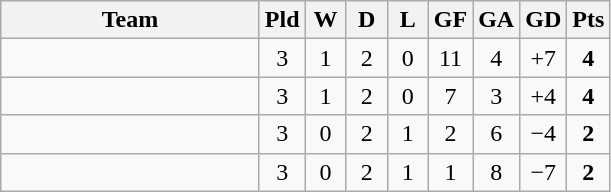<table class="wikitable" style="text-align: center;">
<tr>
<th width=165>Team</th>
<th width=20>Pld</th>
<th width=20>W</th>
<th width=20>D</th>
<th width=20>L</th>
<th width=20>GF</th>
<th width=20>GA</th>
<th width=20>GD</th>
<th width=20>Pts</th>
</tr>
<tr>
<td style="text-align:left;"></td>
<td>3</td>
<td>1</td>
<td>2</td>
<td>0</td>
<td>11</td>
<td>4</td>
<td>+7</td>
<td><strong>4</strong></td>
</tr>
<tr>
<td style="text-align:left;"></td>
<td>3</td>
<td>1</td>
<td>2</td>
<td>0</td>
<td>7</td>
<td>3</td>
<td>+4</td>
<td><strong>4</strong></td>
</tr>
<tr>
<td style="text-align:left;"></td>
<td>3</td>
<td>0</td>
<td>2</td>
<td>1</td>
<td>2</td>
<td>6</td>
<td>−4</td>
<td><strong>2</strong></td>
</tr>
<tr>
<td style="text-align:left;"></td>
<td>3</td>
<td>0</td>
<td>2</td>
<td>1</td>
<td>1</td>
<td>8</td>
<td>−7</td>
<td><strong>2</strong></td>
</tr>
</table>
